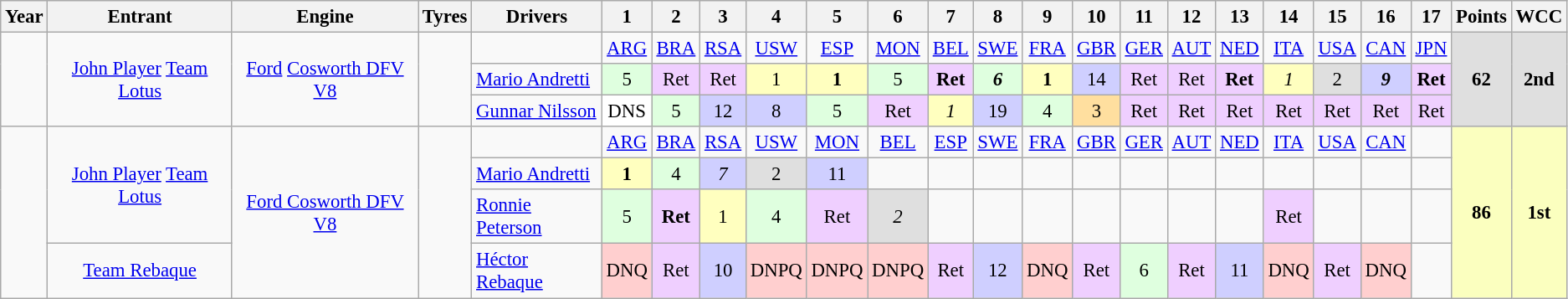<table class="wikitable" style="text-align:center; font-size:95%">
<tr>
<th>Year</th>
<th>Entrant</th>
<th>Engine</th>
<th>Tyres</th>
<th>Drivers</th>
<th>1</th>
<th>2</th>
<th>3</th>
<th>4</th>
<th>5</th>
<th>6</th>
<th>7</th>
<th>8</th>
<th>9</th>
<th>10</th>
<th>11</th>
<th>12</th>
<th>13</th>
<th>14</th>
<th>15</th>
<th>16</th>
<th>17</th>
<th>Points</th>
<th>WCC</th>
</tr>
<tr>
<td rowspan="3"></td>
<td rowspan="3"><a href='#'>John Player</a> <a href='#'>Team Lotus</a></td>
<td rowspan="3"><a href='#'>Ford</a> <a href='#'>Cosworth DFV</a> <a href='#'>V8</a></td>
<td rowspan="3"></td>
<td></td>
<td><a href='#'>ARG</a></td>
<td><a href='#'>BRA</a></td>
<td><a href='#'>RSA</a></td>
<td><a href='#'>USW</a></td>
<td><a href='#'>ESP</a></td>
<td><a href='#'>MON</a></td>
<td><a href='#'>BEL</a></td>
<td><a href='#'>SWE</a></td>
<td><a href='#'>FRA</a></td>
<td><a href='#'>GBR</a></td>
<td><a href='#'>GER</a></td>
<td><a href='#'>AUT</a></td>
<td><a href='#'>NED</a></td>
<td><a href='#'>ITA</a></td>
<td><a href='#'>USA</a></td>
<td><a href='#'>CAN</a></td>
<td><a href='#'>JPN</a></td>
<td rowspan="3" style="background:#DFDFDF;"><strong>62</strong></td>
<td rowspan="3" style="background:#DFDFDF;"><strong>2nd</strong></td>
</tr>
<tr>
<td align="left"><a href='#'>Mario Andretti</a></td>
<td style="background:#DFFFDF;">5</td>
<td style="background:#EFCFFF;">Ret</td>
<td style="background:#EFCFFF;">Ret</td>
<td style="background:#FFFFBF;">1</td>
<td style="background:#FFFFBF;"><strong>1</strong></td>
<td style="background:#DFFFDF;">5</td>
<td style="background:#EFCFFF;"><strong>Ret</strong></td>
<td style="background:#DFFFDF;"><strong><em>6</em></strong></td>
<td style="background:#FFFFBF;"><strong>1</strong></td>
<td style="background:#CFCFFF;">14</td>
<td style="background:#EFCFFF;">Ret</td>
<td style="background:#EFCFFF;">Ret</td>
<td style="background:#EFCFFF;"><strong>Ret</strong></td>
<td style="background:#FFFFBF;"><em>1</em></td>
<td style="background:#DFDFDF;">2</td>
<td style="background:#CFCFFF;"><strong><em>9</em></strong></td>
<td style="background:#EFCFFF;"><strong>Ret</strong></td>
</tr>
<tr>
<td align="left"><a href='#'>Gunnar Nilsson</a></td>
<td style="background:#fff;">DNS</td>
<td style="background:#DFFFDF;">5</td>
<td style="background:#CFCFFF;">12</td>
<td style="background:#CFCFFF;">8</td>
<td style="background:#DFFFDF;">5</td>
<td style="background:#EFCFFF;">Ret</td>
<td style="background:#FFFFBF;"><em>1</em></td>
<td style="background:#CFCFFF;">19</td>
<td style="background:#DFFFDF;">4</td>
<td style="background:#FFDF9F;">3</td>
<td style="background:#EFCFFF;">Ret</td>
<td style="background:#EFCFFF;">Ret</td>
<td style="background:#EFCFFF;">Ret</td>
<td style="background:#EFCFFF;">Ret</td>
<td style="background:#EFCFFF;">Ret</td>
<td style="background:#EFCFFF;">Ret</td>
<td style="background:#EFCFFF;">Ret</td>
</tr>
<tr>
<td rowspan="4"></td>
<td rowspan="3"><a href='#'>John Player</a> <a href='#'>Team Lotus</a></td>
<td rowspan="4"><a href='#'>Ford Cosworth DFV</a> <a href='#'>V8</a></td>
<td rowspan="4"></td>
<td></td>
<td><a href='#'>ARG</a></td>
<td><a href='#'>BRA</a></td>
<td><a href='#'>RSA</a></td>
<td><a href='#'>USW</a></td>
<td><a href='#'>MON</a></td>
<td><a href='#'>BEL</a></td>
<td><a href='#'>ESP</a></td>
<td><a href='#'>SWE</a></td>
<td><a href='#'>FRA</a></td>
<td><a href='#'>GBR</a></td>
<td><a href='#'>GER</a></td>
<td><a href='#'>AUT</a></td>
<td><a href='#'>NED</a></td>
<td><a href='#'>ITA</a></td>
<td><a href='#'>USA</a></td>
<td><a href='#'>CAN</a></td>
<td></td>
<td rowspan="4" style="background:#FBFFBF;"><strong>86</strong></td>
<td rowspan="4" style="background:#FBFFBF;"><strong>1st</strong></td>
</tr>
<tr>
<td align="left"><a href='#'>Mario Andretti</a></td>
<td style="background:#FFFFBF;"><strong>1</strong></td>
<td style="background:#DFFFDF;">4</td>
<td style="background:#CFCFFF;"><em>7</em></td>
<td style="background:#DFDFDF;">2</td>
<td style="background:#CFCFFF;">11</td>
<td></td>
<td></td>
<td></td>
<td></td>
<td></td>
<td></td>
<td></td>
<td></td>
<td></td>
<td></td>
<td></td>
<td></td>
</tr>
<tr>
<td align="left"><a href='#'>Ronnie Peterson</a></td>
<td style="background:#DFFFDF;">5</td>
<td style="background:#EFCFFF;"><strong>Ret</strong></td>
<td style="background:#FFFFBF;">1</td>
<td style="background:#DFFFDF;">4</td>
<td style="background:#EFCFFF;">Ret</td>
<td style="background:#DFDFDF;"><em>2</em></td>
<td></td>
<td></td>
<td></td>
<td></td>
<td></td>
<td></td>
<td></td>
<td style="background:#EFCFFF;">Ret</td>
<td></td>
<td></td>
<td></td>
</tr>
<tr>
<td><a href='#'>Team Rebaque</a></td>
<td align="left"><a href='#'>Héctor Rebaque</a></td>
<td style="background:#FFCFCF;">DNQ</td>
<td style="background:#EFCFFF;">Ret</td>
<td style="background:#CFCFFF;">10</td>
<td style="background:#FFCFCF;">DNPQ</td>
<td style="background:#FFCFCF;">DNPQ</td>
<td style="background:#FFCFCF;">DNPQ</td>
<td style="background:#EFCFFF;">Ret</td>
<td style="background:#CFCFFF;">12</td>
<td style="background:#FFCFCF;">DNQ</td>
<td style="background:#EFCFFF;">Ret</td>
<td style="background:#DFFFDF;">6</td>
<td style="background:#EFCFFF;">Ret</td>
<td style="background:#CFCFFF;">11</td>
<td style="background:#FFCFCF;">DNQ</td>
<td style="background:#EFCFFF;">Ret</td>
<td style="background:#FFCFCF;">DNQ</td>
<td></td>
</tr>
</table>
